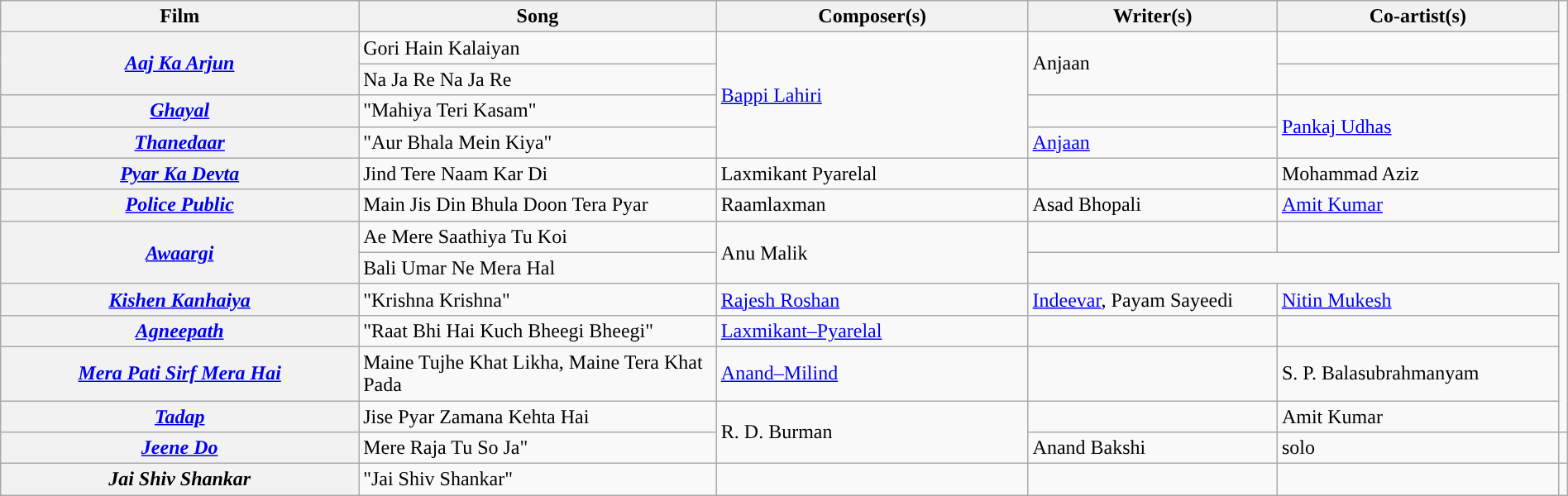<table class="wikitable plainrowheaders" style="width:100%; textcolor:#000">
<tr style="background:#b0e0e66;">
<th scope="col" style="width:23%;"><strong>Film</strong></th>
<th scope="col" style="width:23%;"><strong>Song</strong></th>
<th scope="col" style="width:20%;"><strong>Composer(s)</strong></th>
<th scope="col" style="width:16%;"><strong>Writer(s)</strong></th>
<th scope="col" style="width:18%;"><strong>Co-artist(s)</strong></th>
</tr>
<tr>
<th Rowspan=2><em><a href='#'>Aaj Ka Arjun</a></em></th>
<td>Gori Hain Kalaiyan</td>
<td rowspan=4><a href='#'>Bappi Lahiri</a></td>
<td rowspan=2>Anjaan</td>
<td></td>
</tr>
<tr>
<td>Na Ja Re Na Ja Re</td>
<td></td>
</tr>
<tr>
<th><em><a href='#'>Ghayal</a></em></th>
<td>"Mahiya Teri Kasam"</td>
<td></td>
<td rowspan=2><a href='#'>Pankaj Udhas</a></td>
</tr>
<tr>
<th><em><a href='#'>Thanedaar</a></em></th>
<td>"Aur Bhala Mein Kiya"</td>
<td><a href='#'>Anjaan</a></td>
</tr>
<tr>
<th><em><a href='#'>Pyar Ka Devta</a></em></th>
<td>Jind Tere Naam Kar Di</td>
<td>Laxmikant Pyarelal</td>
<td></td>
<td>Mohammad Aziz</td>
</tr>
<tr>
<th><em><a href='#'>Police Public</a></em></th>
<td>Main Jis Din Bhula Doon Tera Pyar</td>
<td>Raamlaxman</td>
<td>Asad Bhopali</td>
<td><a href='#'>Amit Kumar</a></td>
</tr>
<tr>
<th Rowspan=2><em><a href='#'>Awaargi</a></em></th>
<td>Ae Mere Saathiya Tu Koi</td>
<td rowspan=2>Anu Malik</td>
<td></td>
<td></td>
</tr>
<tr>
<td>Bali Umar Ne Mera Hal</td>
</tr>
<tr>
<th><em><a href='#'>Kishen Kanhaiya</a></em></th>
<td>"Krishna Krishna"</td>
<td><a href='#'>Rajesh Roshan</a></td>
<td><a href='#'>Indeevar</a>, Payam Sayeedi</td>
<td><a href='#'>Nitin Mukesh</a></td>
</tr>
<tr>
<th><em><a href='#'>Agneepath</a></em></th>
<td>"Raat Bhi Hai Kuch Bheegi Bheegi"</td>
<td><a href='#'>Laxmikant–Pyarelal</a></td>
<td></td>
<td></td>
</tr>
<tr>
<th><em><a href='#'>Mera Pati Sirf Mera Hai</a></em></th>
<td>Maine Tujhe Khat Likha, Maine Tera Khat Pada</td>
<td><a href='#'>Anand–Milind</a></td>
<td></td>
<td>S. P. Balasubrahmanyam</td>
</tr>
<tr>
<th><em><a href='#'>Tadap</a></em></th>
<td>Jise Pyar Zamana Kehta Hai</td>
<td rowspan=2>R. D. Burman</td>
<td></td>
<td>Amit Kumar</td>
</tr>
<tr>
<th><em><a href='#'>Jeene Do</a></em></th>
<td>Mere Raja Tu So Ja"</td>
<td>Anand Bakshi</td>
<td>solo</td>
<td></td>
</tr>
<tr>
<th><em>Jai Shiv Shankar</em></th>
<td>"Jai Shiv Shankar"</td>
<td></td>
<td></td>
<td></td>
</tr>
</table>
